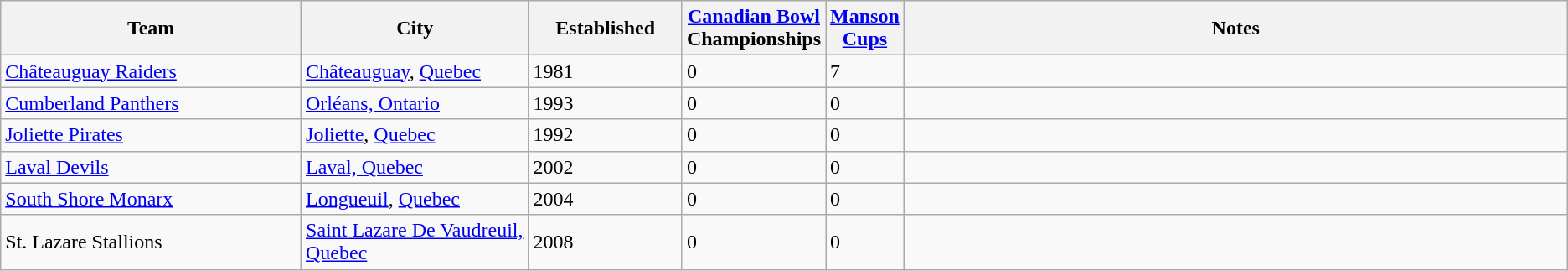<table class="wikitable">
<tr>
<th bgcolor="#DDDDFF" width="20%">Team</th>
<th bgcolor="#DDDDFF" width="15%">City</th>
<th bgcolor="#DDDDFF" width="10%">Established</th>
<th bgcolor="#DDDDFF" width="5%"><a href='#'>Canadian Bowl</a> Championships</th>
<th bgcolor="#DDDDFF" width="5%"><a href='#'>Manson Cups</a></th>
<th bgcolor="#DDDDFF" width="45%">Notes</th>
</tr>
<tr>
<td><a href='#'>Châteauguay Raiders</a></td>
<td><a href='#'>Châteauguay</a>, <a href='#'>Quebec</a></td>
<td>1981</td>
<td>0</td>
<td>7</td>
<td></td>
</tr>
<tr>
<td><a href='#'>Cumberland Panthers</a></td>
<td><a href='#'>Orléans, Ontario</a></td>
<td>1993</td>
<td>0</td>
<td>0</td>
<td></td>
</tr>
<tr>
<td><a href='#'>Joliette Pirates</a></td>
<td><a href='#'>Joliette</a>, <a href='#'>Quebec</a></td>
<td>1992</td>
<td>0</td>
<td>0</td>
<td></td>
</tr>
<tr>
<td><a href='#'>Laval Devils</a></td>
<td><a href='#'>Laval, Quebec</a></td>
<td>2002</td>
<td>0</td>
<td>0</td>
<td></td>
</tr>
<tr>
<td><a href='#'>South Shore Monarx</a></td>
<td><a href='#'>Longueuil</a>, <a href='#'>Quebec</a></td>
<td>2004</td>
<td>0</td>
<td>0</td>
<td></td>
</tr>
<tr>
<td>St. Lazare Stallions</td>
<td><a href='#'>Saint Lazare De Vaudreuil, Quebec</a></td>
<td>2008</td>
<td>0</td>
<td>0</td>
<td></td>
</tr>
</table>
